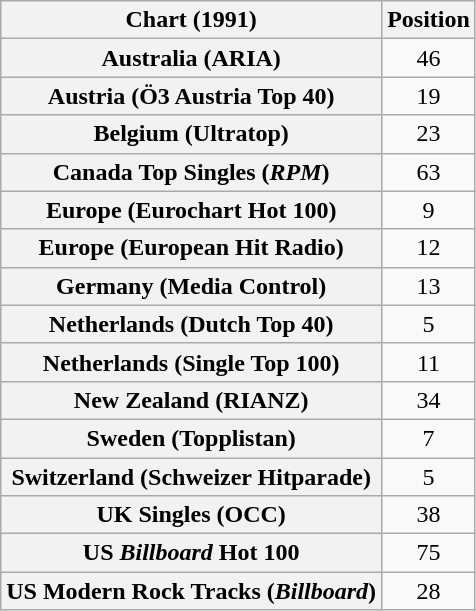<table class="wikitable sortable plainrowheaders" style="text-align:center">
<tr>
<th scope="col">Chart (1991)</th>
<th scope="col">Position</th>
</tr>
<tr>
<th scope="row">Australia (ARIA)</th>
<td>46</td>
</tr>
<tr>
<th scope="row">Austria (Ö3 Austria Top 40)</th>
<td>19</td>
</tr>
<tr>
<th scope="row">Belgium (Ultratop)</th>
<td>23</td>
</tr>
<tr>
<th scope="row">Canada Top Singles (<em>RPM</em>)</th>
<td>63</td>
</tr>
<tr>
<th scope="row">Europe (Eurochart Hot 100)</th>
<td>9</td>
</tr>
<tr>
<th scope="row">Europe (European Hit Radio)</th>
<td>12</td>
</tr>
<tr>
<th scope="row">Germany (Media Control)</th>
<td>13</td>
</tr>
<tr>
<th scope="row">Netherlands (Dutch Top 40)</th>
<td>5</td>
</tr>
<tr>
<th scope="row">Netherlands (Single Top 100)</th>
<td>11</td>
</tr>
<tr>
<th scope="row">New Zealand (RIANZ)</th>
<td>34</td>
</tr>
<tr>
<th scope="row">Sweden (Topplistan)</th>
<td>7</td>
</tr>
<tr>
<th scope="row">Switzerland (Schweizer Hitparade)</th>
<td>5</td>
</tr>
<tr>
<th scope="row">UK Singles (OCC)</th>
<td>38</td>
</tr>
<tr>
<th scope="row">US <em>Billboard</em> Hot 100</th>
<td>75</td>
</tr>
<tr>
<th scope="row">US Modern Rock Tracks (<em>Billboard</em>)</th>
<td>28</td>
</tr>
</table>
